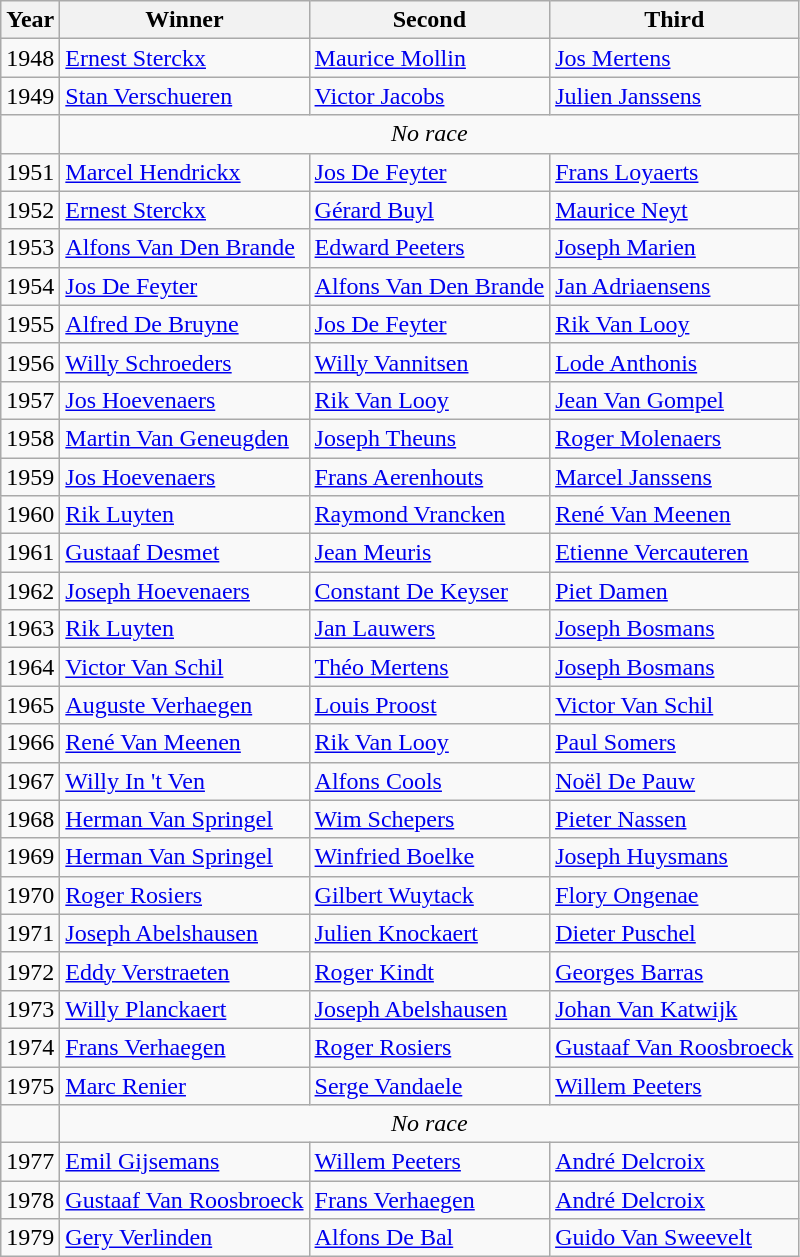<table class="wikitable">
<tr>
<th>Year</th>
<th>Winner</th>
<th>Second</th>
<th>Third</th>
</tr>
<tr>
<td>1948</td>
<td> <a href='#'>Ernest Sterckx</a></td>
<td> <a href='#'>Maurice Mollin</a></td>
<td> <a href='#'>Jos Mertens</a></td>
</tr>
<tr>
<td>1949</td>
<td> <a href='#'>Stan Verschueren</a></td>
<td> <a href='#'>Victor Jacobs</a></td>
<td> <a href='#'>Julien Janssens</a></td>
</tr>
<tr>
<td></td>
<td colspan="3" align="center"><em>No race</em></td>
</tr>
<tr>
<td>1951</td>
<td> <a href='#'>Marcel Hendrickx</a></td>
<td> <a href='#'>Jos De Feyter</a></td>
<td> <a href='#'>Frans Loyaerts</a></td>
</tr>
<tr>
<td>1952</td>
<td> <a href='#'>Ernest Sterckx</a></td>
<td> <a href='#'>Gérard Buyl</a></td>
<td> <a href='#'>Maurice Neyt</a></td>
</tr>
<tr>
<td>1953</td>
<td> <a href='#'>Alfons Van Den Brande</a></td>
<td> <a href='#'>Edward Peeters</a></td>
<td> <a href='#'>Joseph Marien</a></td>
</tr>
<tr>
<td>1954</td>
<td> <a href='#'>Jos De Feyter</a></td>
<td> <a href='#'>Alfons Van Den Brande</a></td>
<td> <a href='#'>Jan Adriaensens</a></td>
</tr>
<tr>
<td>1955</td>
<td> <a href='#'>Alfred De Bruyne</a></td>
<td> <a href='#'>Jos De Feyter</a></td>
<td> <a href='#'>Rik Van Looy</a></td>
</tr>
<tr>
<td>1956</td>
<td> <a href='#'>Willy Schroeders</a></td>
<td> <a href='#'>Willy Vannitsen</a></td>
<td> <a href='#'>Lode Anthonis</a></td>
</tr>
<tr>
<td>1957</td>
<td> <a href='#'>Jos Hoevenaers</a></td>
<td> <a href='#'>Rik Van Looy</a></td>
<td> <a href='#'>Jean Van Gompel</a></td>
</tr>
<tr>
<td>1958</td>
<td> <a href='#'>Martin Van Geneugden</a></td>
<td> <a href='#'>Joseph Theuns</a></td>
<td> <a href='#'>Roger Molenaers</a></td>
</tr>
<tr>
<td>1959</td>
<td> <a href='#'>Jos Hoevenaers</a></td>
<td> <a href='#'>Frans Aerenhouts</a></td>
<td> <a href='#'>Marcel Janssens</a></td>
</tr>
<tr>
<td>1960</td>
<td> <a href='#'>Rik Luyten</a></td>
<td> <a href='#'>Raymond Vrancken</a></td>
<td> <a href='#'>René Van Meenen</a></td>
</tr>
<tr>
<td>1961</td>
<td> <a href='#'>Gustaaf Desmet</a></td>
<td> <a href='#'>Jean Meuris</a></td>
<td> <a href='#'>Etienne Vercauteren</a></td>
</tr>
<tr>
<td>1962</td>
<td> <a href='#'>Joseph Hoevenaers</a></td>
<td> <a href='#'>Constant De Keyser</a></td>
<td> <a href='#'>Piet Damen</a></td>
</tr>
<tr>
<td>1963</td>
<td> <a href='#'>Rik Luyten</a></td>
<td> <a href='#'>Jan Lauwers</a></td>
<td> <a href='#'>Joseph Bosmans</a></td>
</tr>
<tr>
<td>1964</td>
<td> <a href='#'>Victor Van Schil</a></td>
<td> <a href='#'>Théo Mertens</a></td>
<td> <a href='#'>Joseph Bosmans</a></td>
</tr>
<tr>
<td>1965</td>
<td> <a href='#'>Auguste Verhaegen</a></td>
<td> <a href='#'>Louis Proost</a></td>
<td> <a href='#'>Victor Van Schil</a></td>
</tr>
<tr>
<td>1966</td>
<td> <a href='#'>René Van Meenen</a></td>
<td> <a href='#'>Rik Van Looy</a></td>
<td> <a href='#'>Paul Somers</a></td>
</tr>
<tr>
<td>1967</td>
<td> <a href='#'>Willy In 't Ven</a></td>
<td> <a href='#'>Alfons Cools</a></td>
<td> <a href='#'>Noël De Pauw</a></td>
</tr>
<tr>
<td>1968</td>
<td> <a href='#'>Herman Van Springel</a></td>
<td> <a href='#'>Wim Schepers</a></td>
<td> <a href='#'>Pieter Nassen</a></td>
</tr>
<tr>
<td>1969</td>
<td> <a href='#'>Herman Van Springel</a></td>
<td> <a href='#'>Winfried Boelke</a></td>
<td> <a href='#'>Joseph Huysmans</a></td>
</tr>
<tr>
<td>1970</td>
<td> <a href='#'>Roger Rosiers</a></td>
<td> <a href='#'>Gilbert Wuytack</a></td>
<td> <a href='#'>Flory Ongenae</a></td>
</tr>
<tr>
<td>1971</td>
<td> <a href='#'>Joseph Abelshausen</a></td>
<td> <a href='#'>Julien Knockaert</a></td>
<td> <a href='#'>Dieter Puschel</a></td>
</tr>
<tr>
<td>1972</td>
<td> <a href='#'>Eddy Verstraeten</a></td>
<td> <a href='#'>Roger Kindt</a></td>
<td> <a href='#'>Georges Barras</a></td>
</tr>
<tr>
<td>1973</td>
<td> <a href='#'>Willy Planckaert</a></td>
<td> <a href='#'>Joseph Abelshausen</a></td>
<td> <a href='#'>Johan Van Katwijk</a></td>
</tr>
<tr>
<td>1974</td>
<td> <a href='#'>Frans Verhaegen</a></td>
<td> <a href='#'>Roger Rosiers</a></td>
<td> <a href='#'>Gustaaf Van Roosbroeck</a></td>
</tr>
<tr>
<td>1975</td>
<td> <a href='#'>Marc Renier</a></td>
<td> <a href='#'>Serge Vandaele</a></td>
<td> <a href='#'>Willem Peeters</a></td>
</tr>
<tr>
<td></td>
<td colspan="3" align="center"><em>No race</em></td>
</tr>
<tr>
<td>1977</td>
<td> <a href='#'>Emil Gijsemans</a></td>
<td> <a href='#'>Willem Peeters</a></td>
<td> <a href='#'>André Delcroix</a></td>
</tr>
<tr>
<td>1978</td>
<td> <a href='#'>Gustaaf Van Roosbroeck</a></td>
<td> <a href='#'>Frans Verhaegen</a></td>
<td> <a href='#'>André Delcroix</a></td>
</tr>
<tr>
<td>1979</td>
<td> <a href='#'>Gery Verlinden</a></td>
<td> <a href='#'>Alfons De Bal</a></td>
<td> <a href='#'>Guido Van Sweevelt</a></td>
</tr>
</table>
